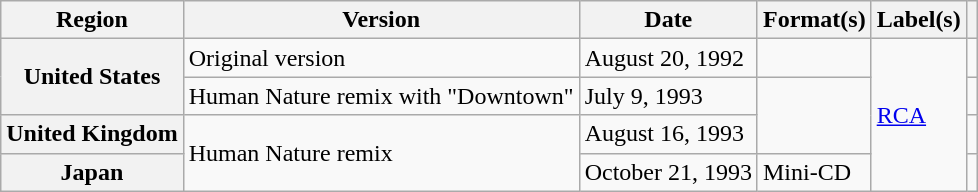<table class="wikitable plainrowheaders">
<tr>
<th scope="col">Region</th>
<th scope="col">Version</th>
<th scope="col">Date</th>
<th scope="col">Format(s)</th>
<th scope="col">Label(s)</th>
<th scope="col"></th>
</tr>
<tr>
<th scope="row" rowspan="2">United States</th>
<td>Original version</td>
<td>August 20, 1992</td>
<td></td>
<td rowspan="4"><a href='#'>RCA</a></td>
<td></td>
</tr>
<tr>
<td>Human Nature remix with "Downtown"</td>
<td>July 9, 1993</td>
<td rowspan="2"></td>
<td></td>
</tr>
<tr>
<th scope="row">United Kingdom</th>
<td rowspan="2">Human Nature remix</td>
<td>August 16, 1993</td>
<td></td>
</tr>
<tr>
<th scope="row">Japan</th>
<td>October 21, 1993</td>
<td>Mini-CD</td>
<td></td>
</tr>
</table>
